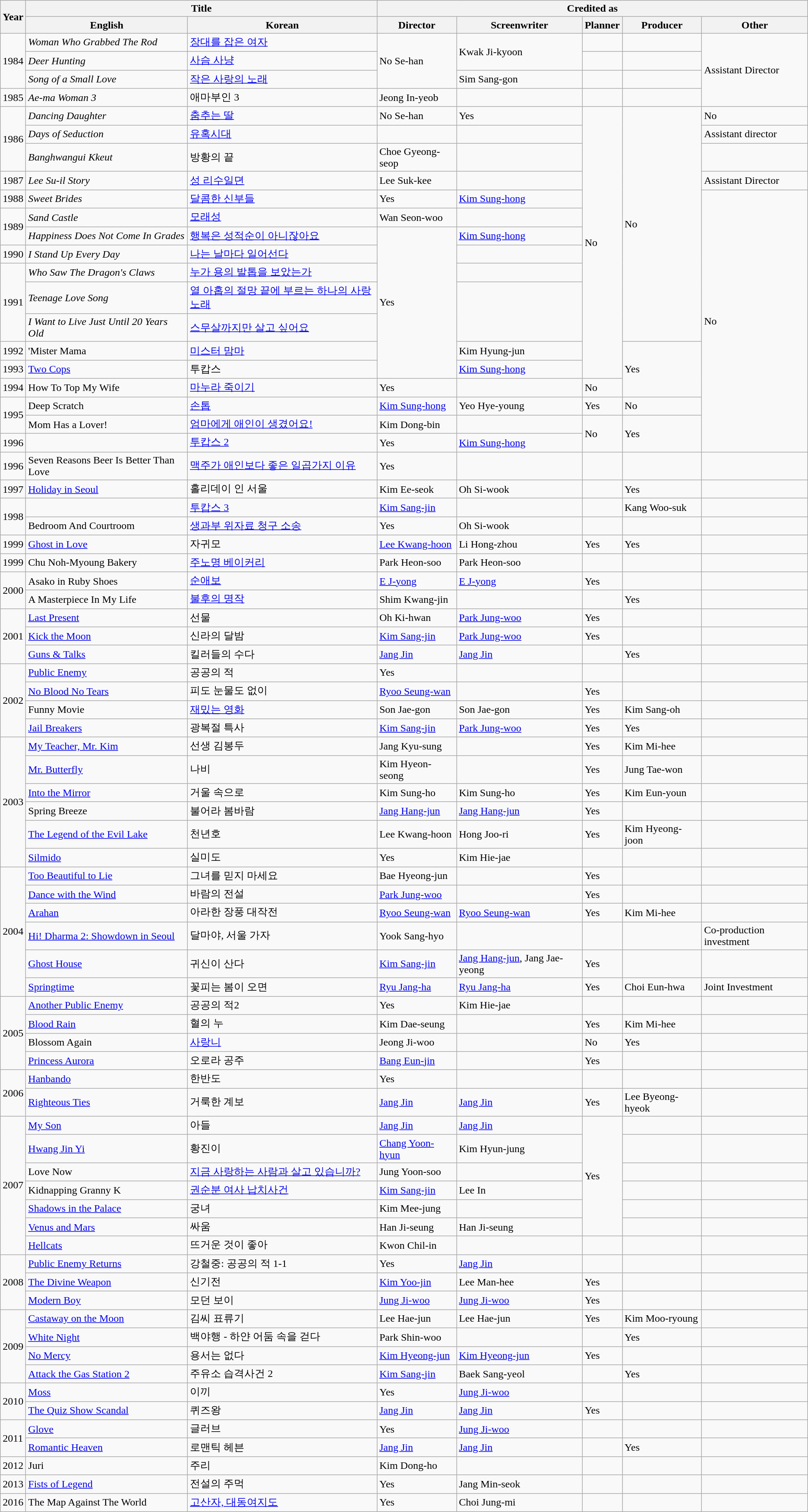<table class="wikitable plainrowheaders sortable">
<tr>
<th rowspan="2">Year</th>
<th colspan="2">Title</th>
<th colspan="5">Credited as</th>
</tr>
<tr>
<th>English</th>
<th>Korean</th>
<th>Director</th>
<th>Screenwriter</th>
<th>Planner</th>
<th>Producer</th>
<th>Other</th>
</tr>
<tr>
<td rowspan="3">1984</td>
<td><em>Woman Who Grabbed The Rod</em></td>
<td><a href='#'>장대를 잡은 여자</a></td>
<td rowspan="3">No Se-han</td>
<td rowspan="2">Kwak Ji-kyoon</td>
<td></td>
<td></td>
<td rowspan="4">Assistant Director</td>
</tr>
<tr>
<td><em>Deer Hunting</em></td>
<td><a href='#'>사슴 사냥</a></td>
<td></td>
<td></td>
</tr>
<tr>
<td><em>Song of a Small Love</em></td>
<td><a href='#'>작은 사랑의 노래</a></td>
<td>Sim Sang-gon</td>
<td></td>
<td></td>
</tr>
<tr>
<td>1985</td>
<td><em>Ae-ma Woman 3</em></td>
<td>애마부인 3</td>
<td>Jeong In-yeob</td>
<td></td>
<td></td>
<td></td>
</tr>
<tr>
<td rowspan="3">1986</td>
<td><em>Dancing Daughter</em></td>
<td><a href='#'>춤추는 딸</a></td>
<td>No Se-han</td>
<td>Yes</td>
<td rowspan="13">No</td>
<td rowspan="11">No</td>
<td>No</td>
</tr>
<tr>
<td><em>Days of Seduction</em></td>
<td><a href='#'>유혹시대</a></td>
<td></td>
<td></td>
<td>Assistant director</td>
</tr>
<tr>
<td><em>Banghwangui Kkeut</em></td>
<td>방황의 끝</td>
<td>Choe Gyeong-seop</td>
<td></td>
<td></td>
</tr>
<tr>
<td>1987</td>
<td><em>Lee Su-il Story</em></td>
<td><a href='#'>성 리수일뎐</a></td>
<td>Lee Suk-kee</td>
<td></td>
<td>Assistant Director</td>
</tr>
<tr>
<td>1988</td>
<td><em>Sweet Brides</em></td>
<td><a href='#'>달콤한 신부들</a></td>
<td>Yes</td>
<td><a href='#'>Kim Sung-hong</a></td>
<td rowspan="13">No</td>
</tr>
<tr>
<td rowspan="2">1989</td>
<td><em>Sand Castle</em></td>
<td><a href='#'>모래성</a></td>
<td>Wan Seon-woo</td>
<td></td>
</tr>
<tr>
<td><em>Happiness Does Not Come In Grades</em></td>
<td><a href='#'>행복은 성적순이 아니잖아요</a></td>
<td rowspan="7">Yes</td>
<td><a href='#'>Kim Sung-hong</a></td>
</tr>
<tr>
<td>1990</td>
<td><em>I Stand Up Every Day</em></td>
<td><a href='#'>나는 날마다 일어선다</a></td>
<td></td>
</tr>
<tr>
<td rowspan="3">1991</td>
<td><em>Who Saw The Dragon's Claws</em></td>
<td><a href='#'>누가 용의 발톱을 보았는가</a></td>
<td></td>
</tr>
<tr>
<td><em>Teenage Love Song</em></td>
<td><a href='#'>열 아홉의 절망 끝에 부르는 하나의 사랑 노래</a></td>
<td rowspan="2"><br></td>
</tr>
<tr>
<td><em>I Want to Live Just Until 20 Years Old</em></td>
<td><a href='#'>스무살까지만 살고 싶어요</a></td>
</tr>
<tr>
<td>1992</td>
<td>'Mister Mama<em></td>
<td><a href='#'>미스터 맘마</a></td>
<td>Kim Hyung-jun</td>
<td rowspan="3">Yes</td>
</tr>
<tr>
<td>1993</td>
<td></em><a href='#'>Two Cops</a><em></td>
<td>투캅스</td>
<td><a href='#'>Kim Sung-hong</a></td>
</tr>
<tr>
<td>1994</td>
<td></em>How To Top My Wife<em></td>
<td><a href='#'>마누라 죽이기</a></td>
<td>Yes</td>
<td></td>
<td>No</td>
</tr>
<tr>
<td rowspan="2">1995</td>
<td></em>Deep Scratch<em></td>
<td><a href='#'>손톱</a></td>
<td><a href='#'>Kim Sung-hong</a></td>
<td>Yeo Hye-young</td>
<td>Yes</td>
<td>No</td>
</tr>
<tr>
<td></em>Mom Has a Lover!<em></td>
<td><a href='#'>엄마에게 애인이 생겼어요!</a></td>
<td>Kim Dong-bin</td>
<td></td>
<td rowspan="2">No</td>
<td rowspan="2">Yes</td>
</tr>
<tr>
<td>1996</td>
<td></em><em></td>
<td><a href='#'>투캅스 2</a></td>
<td>Yes</td>
<td><a href='#'>Kim Sung-hong</a></td>
</tr>
<tr>
<td>1996</td>
<td></em>Seven Reasons Beer Is Better Than Love<em></td>
<td><a href='#'>맥주가 애인보다 좋은 일곱가지 이유</a></td>
<td>Yes</td>
<td></td>
<td></td>
<td></td>
<td></td>
</tr>
<tr>
<td>1997</td>
<td></em><a href='#'>Holiday in Seoul</a><em></td>
<td>홀리데이 인 서울</td>
<td>Kim Ee-seok</td>
<td>Oh Si-wook</td>
<td></td>
<td>Yes</td>
<td></td>
</tr>
<tr>
<td rowspan="2">1998</td>
<td></em><em></td>
<td><a href='#'>투캅스 3</a></td>
<td><a href='#'>Kim Sang-jin</a></td>
<td></td>
<td></td>
<td>Kang Woo-suk</td>
<td></td>
</tr>
<tr>
<td></em>Bedroom And Courtroom<em></td>
<td><a href='#'>생과부 위자료 청구 소송</a></td>
<td>Yes</td>
<td>Oh Si-wook</td>
<td></td>
<td></td>
<td></td>
</tr>
<tr>
<td>1999</td>
<td></em><a href='#'>Ghost in Love</a><em></td>
<td>자귀모</td>
<td><a href='#'>Lee Kwang-hoon</a></td>
<td>Li Hong-zhou</td>
<td>Yes</td>
<td>Yes</td>
<td></td>
</tr>
<tr>
<td>1999</td>
<td></em>Chu Noh-Myoung Bakery<em></td>
<td><a href='#'>주노명 베이커리</a></td>
<td>Park Heon-soo</td>
<td>Park Heon-soo</td>
<td></td>
<td></td>
<td></td>
</tr>
<tr>
<td rowspan="2">2000</td>
<td></em>Asako in Ruby Shoes<em></td>
<td><a href='#'>순애보</a></td>
<td><a href='#'>E J-yong</a></td>
<td><a href='#'>E J-yong</a></td>
<td>Yes</td>
<td></td>
<td></td>
</tr>
<tr>
<td></em>A Masterpiece In My Life<em></td>
<td><a href='#'>불후의 명작</a></td>
<td>Shim Kwang-jin</td>
<td></td>
<td></td>
<td>Yes</td>
<td></td>
</tr>
<tr>
<td rowspan="3">2001</td>
<td></em><a href='#'>Last Present</a><em></td>
<td>선물</td>
<td>Oh Ki-hwan</td>
<td><a href='#'>Park Jung-woo</a></td>
<td>Yes</td>
<td></td>
<td></td>
</tr>
<tr>
<td></em><a href='#'>Kick the Moon</a><em></td>
<td>신라의 달밤</td>
<td><a href='#'>Kim Sang-jin</a></td>
<td><a href='#'>Park Jung-woo</a></td>
<td>Yes</td>
<td></td>
<td></td>
</tr>
<tr>
<td></em><a href='#'>Guns & Talks</a><em></td>
<td>킬러들의 수다</td>
<td><a href='#'>Jang Jin</a></td>
<td><a href='#'>Jang Jin</a></td>
<td></td>
<td>Yes</td>
<td></td>
</tr>
<tr>
<td rowspan="4">2002</td>
<td></em><a href='#'>Public Enemy</a><em></td>
<td>공공의 적</td>
<td>Yes</td>
<td></td>
<td></td>
<td></td>
<td></td>
</tr>
<tr>
<td></em><a href='#'>No Blood No Tears</a><em></td>
<td>피도 눈물도 없이</td>
<td><a href='#'>Ryoo Seung-wan</a></td>
<td></td>
<td>Yes</td>
<td></td>
<td></td>
</tr>
<tr>
<td></em>Funny Movie<em></td>
<td><a href='#'>재밌는 영화</a></td>
<td>Son Jae-gon</td>
<td>Son Jae-gon</td>
<td>Yes</td>
<td>Kim Sang-oh</td>
<td></td>
</tr>
<tr>
<td></em><a href='#'>Jail Breakers</a><em></td>
<td>광복절 특사</td>
<td><a href='#'>Kim Sang-jin</a></td>
<td><a href='#'>Park Jung-woo</a></td>
<td>Yes</td>
<td>Yes</td>
<td></td>
</tr>
<tr>
<td rowspan="6">2003</td>
<td></em><a href='#'>My Teacher, Mr. Kim</a><em></td>
<td>선생 김봉두</td>
<td>Jang Kyu-sung</td>
<td></td>
<td>Yes</td>
<td>Kim Mi-hee</td>
<td></td>
</tr>
<tr>
<td></em><a href='#'>Mr. Butterfly</a><em></td>
<td>나비</td>
<td>Kim Hyeon-seong</td>
<td></td>
<td>Yes</td>
<td>Jung Tae-won</td>
<td></td>
</tr>
<tr>
<td></em><a href='#'>Into the Mirror</a><em></td>
<td>거울 속으로</td>
<td>Kim Sung-ho</td>
<td>Kim Sung-ho</td>
<td>Yes</td>
<td>Kim Eun-youn</td>
<td></td>
</tr>
<tr>
<td></em>Spring Breeze<em></td>
<td>불어라 봄바람</td>
<td><a href='#'>Jang Hang-jun</a></td>
<td><a href='#'>Jang Hang-jun</a></td>
<td>Yes</td>
<td></td>
<td></td>
</tr>
<tr>
<td></em><a href='#'>The Legend of the Evil Lake</a><em></td>
<td>천년호</td>
<td>Lee Kwang-hoon</td>
<td>Hong Joo-ri</td>
<td>Yes</td>
<td>Kim Hyeong-joon</td>
<td></td>
</tr>
<tr>
<td></em><a href='#'>Silmido</a><em></td>
<td>실미도</td>
<td>Yes</td>
<td>Kim Hie-jae</td>
<td></td>
<td></td>
<td></td>
</tr>
<tr>
<td rowspan="6">2004</td>
<td></em><a href='#'>Too Beautiful to Lie</a><em></td>
<td>그녀를 믿지 마세요</td>
<td>Bae Hyeong-jun</td>
<td></td>
<td>Yes</td>
<td></td>
<td></td>
</tr>
<tr>
<td></em><a href='#'>Dance with the Wind</a><em></td>
<td>바람의 전설</td>
<td><a href='#'>Park Jung-woo</a></td>
<td></td>
<td>Yes</td>
<td></td>
<td></td>
</tr>
<tr>
<td></em><a href='#'>Arahan</a><em></td>
<td>아라한 장풍 대작전</td>
<td><a href='#'>Ryoo Seung-wan</a></td>
<td><a href='#'>Ryoo Seung-wan</a></td>
<td>Yes</td>
<td>Kim Mi-hee</td>
<td></td>
</tr>
<tr>
<td></em><a href='#'>Hi! Dharma 2: Showdown in Seoul</a><em></td>
<td>달마야, 서울 가자</td>
<td>Yook Sang-hyo</td>
<td></td>
<td></td>
<td></td>
<td>Co-production investment</td>
</tr>
<tr>
<td></em><a href='#'>Ghost House</a><em></td>
<td>귀신이 산다</td>
<td><a href='#'>Kim Sang-jin</a></td>
<td><a href='#'>Jang Hang-jun</a>, Jang Jae-yeong</td>
<td>Yes</td>
<td></td>
<td></td>
</tr>
<tr>
<td></em><a href='#'>Springtime</a><em></td>
<td>꽃피는 봄이 오면</td>
<td><a href='#'>Ryu Jang-ha</a></td>
<td><a href='#'>Ryu Jang-ha</a></td>
<td>Yes</td>
<td>Choi Eun-hwa</td>
<td>Joint Investment</td>
</tr>
<tr>
<td rowspan="4">2005</td>
<td></em><a href='#'>Another Public Enemy</a><em></td>
<td>공공의 적2</td>
<td>Yes</td>
<td>Kim Hie-jae</td>
<td></td>
<td></td>
<td></td>
</tr>
<tr>
<td></em><a href='#'>Blood Rain</a><em></td>
<td>혈의 누</td>
<td>Kim Dae-seung</td>
<td></td>
<td>Yes</td>
<td>Kim Mi-hee</td>
<td></td>
</tr>
<tr>
<td></em>Blossom Again<em></td>
<td><a href='#'>사랑니</a></td>
<td>Jeong Ji-woo</td>
<td></td>
<td>No</td>
<td>Yes</td>
<td></td>
</tr>
<tr>
<td></em><a href='#'>Princess Aurora</a><em></td>
<td>오로라 공주</td>
<td><a href='#'>Bang Eun-jin</a></td>
<td></td>
<td>Yes</td>
<td></td>
<td></td>
</tr>
<tr>
<td rowspan="2">2006</td>
<td></em><a href='#'>Hanbando</a><em></td>
<td>한반도</td>
<td>Yes</td>
<td></td>
<td></td>
<td></td>
<td></td>
</tr>
<tr>
<td></em><a href='#'>Righteous Ties</a><em></td>
<td>거룩한 계보</td>
<td><a href='#'>Jang Jin</a></td>
<td><a href='#'>Jang Jin</a></td>
<td>Yes</td>
<td>Lee Byeong-hyeok</td>
<td></td>
</tr>
<tr>
<td rowspan="7">2007</td>
<td></em><a href='#'>My Son</a><em></td>
<td>아들</td>
<td><a href='#'>Jang Jin</a></td>
<td><a href='#'>Jang Jin</a></td>
<td rowspan="6">Yes</td>
<td></td>
<td></td>
</tr>
<tr>
<td></em><a href='#'>Hwang Jin Yi</a><em></td>
<td>황진이</td>
<td><a href='#'>Chang Yoon-hyun</a></td>
<td>Kim Hyun-jung</td>
<td></td>
<td></td>
</tr>
<tr>
<td></em>Love Now<em></td>
<td><a href='#'>지금 사랑하는 사람과 살고 있습니까?</a></td>
<td>Jung Yoon-soo</td>
<td></td>
<td></td>
<td></td>
</tr>
<tr>
<td></em>Kidnapping Granny K<em></td>
<td><a href='#'>권순분 여사 납치사건</a></td>
<td><a href='#'>Kim Sang-jin</a></td>
<td>Lee In</td>
<td></td>
<td></td>
</tr>
<tr>
<td></em><a href='#'>Shadows in the Palace</a><em></td>
<td>궁녀</td>
<td>Kim Mee-jung</td>
<td></td>
<td></td>
<td></td>
</tr>
<tr>
<td></em><a href='#'>Venus and Mars</a><em></td>
<td>싸움</td>
<td>Han Ji-seung</td>
<td>Han Ji-seung</td>
<td></td>
<td></td>
</tr>
<tr>
<td></em><a href='#'>Hellcats</a><em></td>
<td>뜨거운 것이 좋아</td>
<td>Kwon Chil-in</td>
<td></td>
<td></td>
<td></td>
<td></td>
</tr>
<tr>
<td rowspan="3">2008</td>
<td></em><a href='#'>Public Enemy Returns</a><em></td>
<td>강철중: 공공의 적 1-1</td>
<td>Yes</td>
<td><a href='#'>Jang Jin</a></td>
<td></td>
<td></td>
<td></td>
</tr>
<tr>
<td></em><a href='#'>The Divine Weapon</a><em></td>
<td>신기전</td>
<td><a href='#'>Kim Yoo-jin</a></td>
<td>Lee Man-hee</td>
<td>Yes</td>
<td></td>
<td></td>
</tr>
<tr>
<td></em><a href='#'>Modern Boy</a><em></td>
<td>모던 보이</td>
<td><a href='#'>Jung Ji-woo</a></td>
<td><a href='#'>Jung Ji-woo</a></td>
<td>Yes</td>
<td></td>
<td></td>
</tr>
<tr>
<td rowspan="4">2009</td>
<td></em><a href='#'>Castaway on the Moon</a><em></td>
<td>김씨 표류기</td>
<td>Lee Hae-jun</td>
<td>Lee Hae-jun</td>
<td>Yes</td>
<td>Kim Moo-ryoung</td>
<td></td>
</tr>
<tr>
<td></em><a href='#'>White Night</a><em></td>
<td>백야행 - 하얀 어둠 속을 걷다</td>
<td>Park Shin-woo</td>
<td></td>
<td></td>
<td>Yes</td>
<td></td>
</tr>
<tr>
<td></em><a href='#'>No Mercy</a><em></td>
<td>용서는 없다</td>
<td><a href='#'>Kim Hyeong-jun</a></td>
<td><a href='#'>Kim Hyeong-jun</a></td>
<td>Yes</td>
<td></td>
<td></td>
</tr>
<tr>
<td></em><a href='#'>Attack the Gas Station 2</a><em></td>
<td>주유소 습격사건 2</td>
<td><a href='#'>Kim Sang-jin</a></td>
<td>Baek Sang-yeol</td>
<td></td>
<td>Yes</td>
<td></td>
</tr>
<tr>
<td rowspan="2">2010</td>
<td></em><a href='#'>Moss</a><em></td>
<td>이끼</td>
<td>Yes</td>
<td><a href='#'>Jung Ji-woo</a></td>
<td></td>
<td></td>
<td></td>
</tr>
<tr>
<td></em><a href='#'>The Quiz Show Scandal</a><em></td>
<td>퀴즈왕</td>
<td><a href='#'>Jang Jin</a></td>
<td><a href='#'>Jang Jin</a></td>
<td>Yes</td>
<td></td>
<td></td>
</tr>
<tr>
<td rowspan="2">2011</td>
<td></em><a href='#'>Glove</a><em></td>
<td>글러브</td>
<td>Yes</td>
<td><a href='#'>Jung Ji-woo</a></td>
<td></td>
<td></td>
<td></td>
</tr>
<tr>
<td></em><a href='#'>Romantic Heaven</a><em></td>
<td>로맨틱 헤븐</td>
<td><a href='#'>Jang Jin</a></td>
<td><a href='#'>Jang Jin</a></td>
<td></td>
<td>Yes</td>
<td></td>
</tr>
<tr>
<td>2012</td>
<td></em>Juri<em></td>
<td>주리</td>
<td>Kim Dong-ho</td>
<td></td>
<td></td>
<td></td>
<td></td>
</tr>
<tr>
<td>2013</td>
<td></em><a href='#'>Fists of Legend</a><em></td>
<td>전설의 주먹</td>
<td>Yes</td>
<td>Jang Min-seok</td>
<td></td>
<td></td>
<td></td>
</tr>
<tr>
<td>2016</td>
<td></em>The Map Against The World<em></td>
<td><a href='#'>고산자, 대동여지도</a></td>
<td>Yes</td>
<td>Choi Jung-mi</td>
<td></td>
<td></td>
<td></td>
</tr>
</table>
